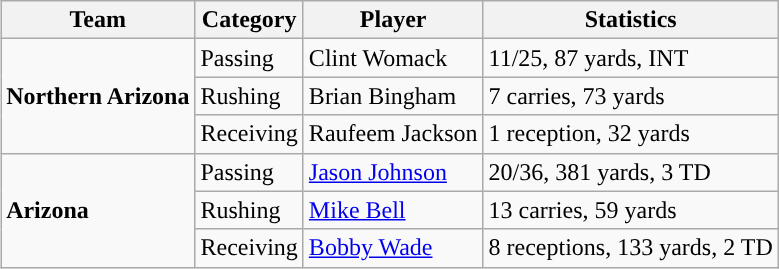<table class="wikitable" style="float: right;">
<tr>
<th>Team</th>
<th>Category</th>
<th>Player</th>
<th>Statistics</th>
</tr>
<tr>
<td rowspan=3><strong>Northern Arizona</strong></td>
<td>Passing</td>
<td>Clint Womack</td>
<td>11/25, 87 yards, INT</td>
</tr>
<tr>
<td>Rushing</td>
<td>Brian Bingham</td>
<td>7 carries, 73 yards</td>
</tr>
<tr>
<td>Receiving</td>
<td>Raufeem Jackson</td>
<td>1 reception, 32 yards</td>
</tr>
<tr>
<td rowspan=3><strong>Arizona</strong></td>
<td>Passing</td>
<td><a href='#'>Jason Johnson</a></td>
<td>20/36, 381 yards, 3 TD</td>
</tr>
<tr>
<td>Rushing</td>
<td><a href='#'>Mike Bell</a></td>
<td>13 carries, 59 yards</td>
</tr>
<tr>
<td>Receiving</td>
<td><a href='#'>Bobby Wade</a></td>
<td>8 receptions, 133 yards, 2 TD</td>
</tr>
</table>
